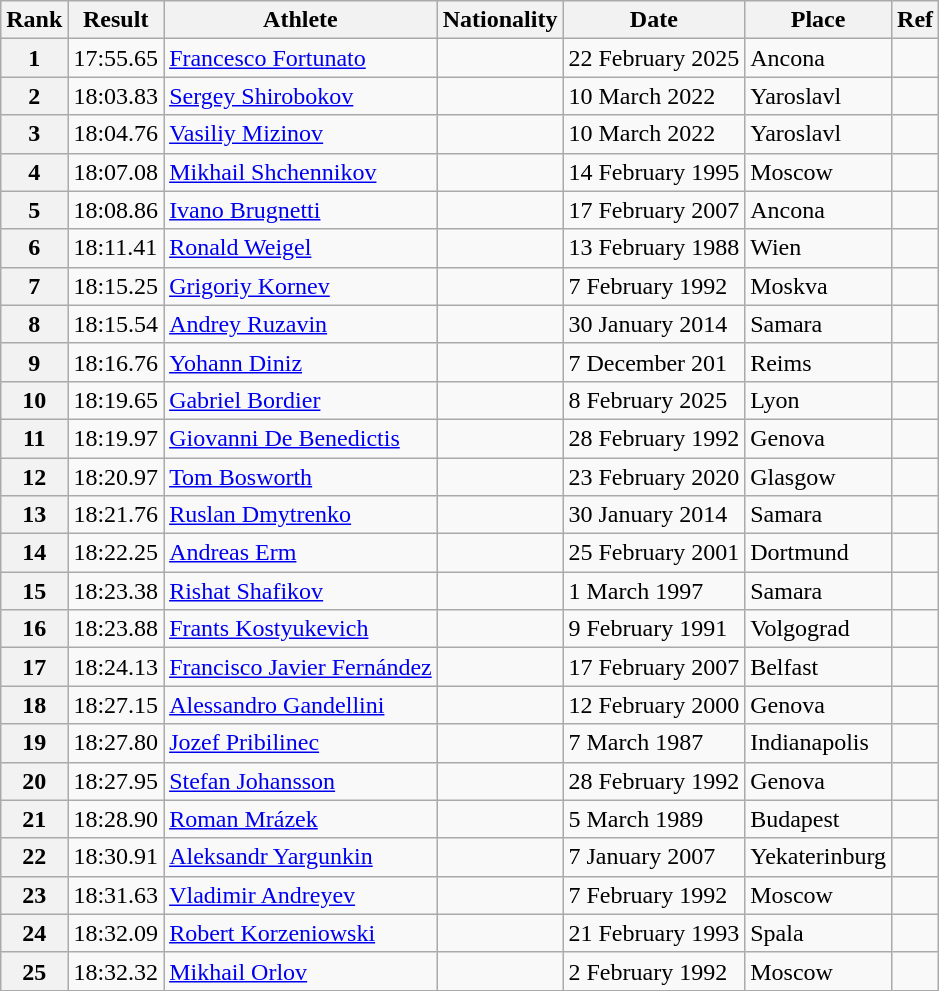<table class="wikitable">
<tr>
<th>Rank</th>
<th>Result</th>
<th>Athlete</th>
<th>Nationality</th>
<th>Date</th>
<th>Place</th>
<th>Ref</th>
</tr>
<tr>
<th>1</th>
<td>17:55.65</td>
<td><a href='#'>Francesco Fortunato</a></td>
<td></td>
<td>22 February 2025</td>
<td>Ancona</td>
<td></td>
</tr>
<tr>
<th>2</th>
<td>18:03.83</td>
<td><a href='#'>Sergey Shirobokov</a></td>
<td></td>
<td>10 March 2022</td>
<td>Yaroslavl</td>
<td></td>
</tr>
<tr>
<th>3</th>
<td>18:04.76</td>
<td><a href='#'>Vasiliy Mizinov</a></td>
<td></td>
<td>10 March 2022</td>
<td>Yaroslavl</td>
<td></td>
</tr>
<tr>
<th>4</th>
<td>18:07.08</td>
<td><a href='#'>Mikhail Shchennikov</a></td>
<td></td>
<td>14 February 1995</td>
<td>Moscow</td>
<td></td>
</tr>
<tr>
<th>5</th>
<td>18:08.86</td>
<td><a href='#'>Ivano Brugnetti</a></td>
<td></td>
<td>17 February 2007</td>
<td>Ancona</td>
<td></td>
</tr>
<tr>
<th>6</th>
<td>18:11.41</td>
<td><a href='#'>Ronald Weigel</a></td>
<td></td>
<td>13 February 1988</td>
<td>Wien</td>
<td></td>
</tr>
<tr>
<th>7</th>
<td>18:15.25</td>
<td><a href='#'>Grigoriy Kornev</a></td>
<td></td>
<td>7 February 1992</td>
<td>Moskva</td>
<td></td>
</tr>
<tr>
<th>8</th>
<td>18:15.54</td>
<td><a href='#'>Andrey Ruzavin</a></td>
<td></td>
<td>30 January 2014</td>
<td>Samara</td>
<td></td>
</tr>
<tr>
<th>9</th>
<td>18:16.76</td>
<td><a href='#'>Yohann Diniz</a></td>
<td></td>
<td>7 December 201</td>
<td>Reims</td>
<td></td>
</tr>
<tr>
<th>10</th>
<td>18:19.65</td>
<td><a href='#'>Gabriel Bordier</a></td>
<td></td>
<td>8 February 2025</td>
<td>Lyon</td>
<td></td>
</tr>
<tr>
<th>11</th>
<td>18:19.97</td>
<td><a href='#'>Giovanni De Benedictis</a></td>
<td></td>
<td>28 February 1992</td>
<td>Genova</td>
<td></td>
</tr>
<tr>
<th>12</th>
<td>18:20.97</td>
<td><a href='#'>Tom Bosworth</a></td>
<td></td>
<td>23 February 2020</td>
<td>Glasgow</td>
<td></td>
</tr>
<tr>
<th>13</th>
<td>18:21.76</td>
<td><a href='#'>Ruslan Dmytrenko</a></td>
<td></td>
<td>30 January 2014</td>
<td>Samara</td>
<td></td>
</tr>
<tr>
<th>14</th>
<td>18:22.25</td>
<td><a href='#'>Andreas Erm</a></td>
<td></td>
<td>25 February 2001</td>
<td>Dortmund</td>
<td></td>
</tr>
<tr>
<th>15</th>
<td>18:23.38</td>
<td><a href='#'>Rishat Shafikov</a></td>
<td></td>
<td>1 March 1997</td>
<td>Samara</td>
<td></td>
</tr>
<tr>
<th>16</th>
<td>18:23.88</td>
<td><a href='#'>Frants Kostyukevich</a></td>
<td></td>
<td>9 February 1991</td>
<td>Volgograd</td>
<td></td>
</tr>
<tr>
<th>17</th>
<td>18:24.13</td>
<td><a href='#'>Francisco Javier Fernández</a></td>
<td></td>
<td>17 February 2007</td>
<td>Belfast</td>
<td></td>
</tr>
<tr>
<th>18</th>
<td>18:27.15</td>
<td><a href='#'>Alessandro Gandellini</a></td>
<td></td>
<td>12 February 2000</td>
<td>Genova</td>
<td></td>
</tr>
<tr>
<th>19</th>
<td>18:27.80</td>
<td><a href='#'>Jozef Pribilinec</a></td>
<td></td>
<td>7 March 1987</td>
<td>Indianapolis</td>
<td></td>
</tr>
<tr>
<th>20</th>
<td>18:27.95</td>
<td><a href='#'>Stefan Johansson</a></td>
<td></td>
<td>28 February 1992</td>
<td>Genova</td>
<td></td>
</tr>
<tr>
<th>21</th>
<td>18:28.90</td>
<td><a href='#'>Roman Mrázek</a></td>
<td></td>
<td>5 March 1989</td>
<td>Budapest</td>
<td></td>
</tr>
<tr>
<th>22</th>
<td>18:30.91</td>
<td><a href='#'>Aleksandr Yargunkin</a></td>
<td></td>
<td>7 January 2007</td>
<td>Yekaterinburg</td>
<td></td>
</tr>
<tr>
<th>23</th>
<td>18:31.63</td>
<td><a href='#'>Vladimir Andreyev</a></td>
<td></td>
<td>7 February 1992</td>
<td>Moscow</td>
<td></td>
</tr>
<tr>
<th>24</th>
<td>18:32.09</td>
<td><a href='#'>Robert Korzeniowski</a></td>
<td></td>
<td>21 February 1993</td>
<td>Spala</td>
<td></td>
</tr>
<tr>
<th>25</th>
<td>18:32.32</td>
<td><a href='#'>Mikhail Orlov</a></td>
<td></td>
<td>2 February 1992</td>
<td>Moscow</td>
<td></td>
</tr>
</table>
